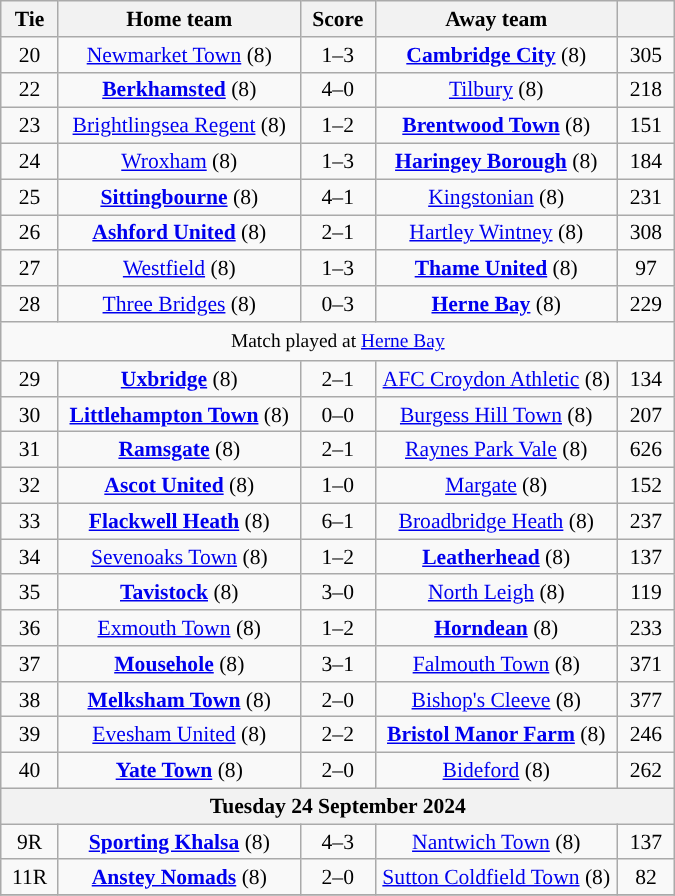<table class="wikitable" style="text-align:center; font-size:90%">
<tr>
<th scope="col" style="width:  8.43%;">Tie</th>
<th scope="col" style="width: 35.29%;">Home team</th>
<th scope="col" style="width: 11.00%;">Score</th>
<th scope="col" style="width: 35.29%;">Away team</th>
<th scope="col" style="width:  8.43%;"></th>
</tr>
<tr>
<td>20</td>
<td><a href='#'>Newmarket Town</a> (8)</td>
<td>1–3</td>
<td><strong><a href='#'>Cambridge City</a></strong> (8)</td>
<td>305</td>
</tr>
<tr>
<td>22</td>
<td><strong><a href='#'>Berkhamsted</a></strong> (8)</td>
<td>4–0</td>
<td><a href='#'>Tilbury</a> (8)</td>
<td>218</td>
</tr>
<tr>
<td>23</td>
<td><a href='#'>Brightlingsea Regent</a> (8)</td>
<td>1–2</td>
<td><strong><a href='#'>Brentwood Town</a></strong> (8)</td>
<td>151</td>
</tr>
<tr>
<td>24</td>
<td><a href='#'>Wroxham</a> (8)</td>
<td>1–3</td>
<td><strong><a href='#'>Haringey Borough</a></strong> (8)</td>
<td>184</td>
</tr>
<tr>
<td>25</td>
<td><strong><a href='#'>Sittingbourne</a></strong> (8)</td>
<td>4–1</td>
<td><a href='#'>Kingstonian</a> (8)</td>
<td>231</td>
</tr>
<tr>
<td>26</td>
<td><strong><a href='#'>Ashford United</a></strong> (8)</td>
<td>2–1</td>
<td><a href='#'>Hartley Wintney</a> (8)</td>
<td>308</td>
</tr>
<tr>
<td>27</td>
<td><a href='#'>Westfield</a> (8)</td>
<td>1–3</td>
<td><strong><a href='#'>Thame United</a></strong> (8)</td>
<td>97</td>
</tr>
<tr>
<td>28</td>
<td><a href='#'>Three Bridges</a> (8)</td>
<td>0–3</td>
<td><strong><a href='#'>Herne Bay</a></strong> (8)</td>
<td>229</td>
</tr>
<tr>
<td colspan="5" style="height:20px; text-align:center; font-size:90%">Match played at <a href='#'>Herne Bay</a></td>
</tr>
<tr>
<td>29</td>
<td><strong><a href='#'>Uxbridge</a></strong> (8)</td>
<td>2–1</td>
<td><a href='#'>AFC Croydon Athletic</a> (8)</td>
<td>134</td>
</tr>
<tr>
<td>30</td>
<td><strong><a href='#'>Littlehampton Town</a></strong> (8)</td>
<td>0–0 </td>
<td><a href='#'>Burgess Hill Town</a> (8)</td>
<td>207</td>
</tr>
<tr>
<td>31</td>
<td><strong><a href='#'>Ramsgate</a></strong> (8)</td>
<td>2–1</td>
<td><a href='#'>Raynes Park Vale</a> (8)</td>
<td>626</td>
</tr>
<tr>
<td>32</td>
<td><strong><a href='#'>Ascot United</a></strong> (8)</td>
<td>1–0</td>
<td><a href='#'>Margate</a> (8)</td>
<td>152</td>
</tr>
<tr>
<td>33</td>
<td><strong><a href='#'>Flackwell Heath</a></strong> (8)</td>
<td>6–1</td>
<td><a href='#'>Broadbridge Heath</a> (8)</td>
<td>237</td>
</tr>
<tr>
<td>34</td>
<td><a href='#'>Sevenoaks Town</a> (8)</td>
<td>1–2</td>
<td><strong><a href='#'>Leatherhead</a></strong> (8)</td>
<td>137</td>
</tr>
<tr>
<td>35</td>
<td><strong><a href='#'>Tavistock</a></strong> (8)</td>
<td>3–0</td>
<td><a href='#'>North Leigh</a> (8)</td>
<td>119</td>
</tr>
<tr>
<td>36</td>
<td><a href='#'>Exmouth Town</a> (8)</td>
<td>1–2</td>
<td><strong><a href='#'>Horndean</a></strong> (8)</td>
<td>233</td>
</tr>
<tr>
<td>37</td>
<td><strong><a href='#'>Mousehole</a></strong> (8)</td>
<td>3–1</td>
<td><a href='#'>Falmouth Town</a> (8)</td>
<td>371</td>
</tr>
<tr>
<td>38</td>
<td><strong><a href='#'>Melksham Town</a></strong> (8)</td>
<td>2–0</td>
<td><a href='#'>Bishop's Cleeve</a> (8)</td>
<td>377</td>
</tr>
<tr>
<td>39</td>
<td><a href='#'>Evesham United</a> (8)</td>
<td>2–2 </td>
<td><strong><a href='#'>Bristol Manor Farm</a></strong> (8)</td>
<td>246</td>
</tr>
<tr>
<td>40</td>
<td><strong><a href='#'>Yate Town</a></strong> (8)</td>
<td>2–0</td>
<td><a href='#'>Bideford</a> (8)</td>
<td>262</td>
</tr>
<tr>
<th colspan="5"><strong>Tuesday 24 September 2024</strong></th>
</tr>
<tr>
<td>9R</td>
<td><strong><a href='#'>Sporting Khalsa</a></strong> (8)</td>
<td>4–3</td>
<td><a href='#'>Nantwich Town</a> (8)</td>
<td>137</td>
</tr>
<tr>
<td>11R</td>
<td><strong><a href='#'>Anstey Nomads</a></strong> (8)</td>
<td>2–0</td>
<td><a href='#'>Sutton Coldfield Town</a> (8)</td>
<td>82</td>
</tr>
<tr>
</tr>
</table>
